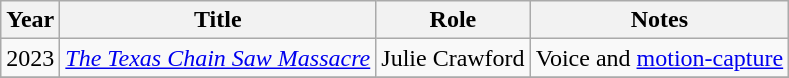<table class="wikitable sortable">
<tr>
<th>Year</th>
<th>Title</th>
<th>Role</th>
<th class="unsortable">Notes</th>
</tr>
<tr>
<td>2023</td>
<td><em><a href='#'>The Texas Chain Saw Massacre</a></em></td>
<td>Julie Crawford</td>
<td>Voice and <a href='#'>motion-capture</a></td>
</tr>
<tr>
</tr>
</table>
